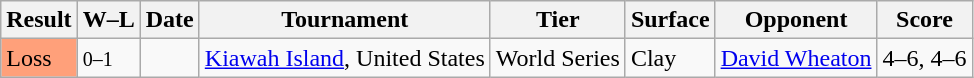<table class="sortable wikitable">
<tr>
<th>Result</th>
<th class="unsortable">W–L</th>
<th>Date</th>
<th>Tournament</th>
<th>Tier</th>
<th>Surface</th>
<th>Opponent</th>
<th class="unsortable">Score</th>
</tr>
<tr>
<td style="background:#ffa07a;">Loss</td>
<td><small>0–1</small></td>
<td><a href='#'></a></td>
<td><a href='#'>Kiawah Island</a>, United States</td>
<td>World Series</td>
<td>Clay</td>
<td> <a href='#'>David Wheaton</a></td>
<td>4–6, 4–6</td>
</tr>
</table>
